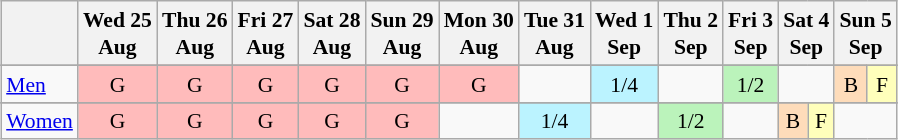<table class="wikitable" style="margin:0.5em auto; font-size:90%; line-height:1.25em;">
<tr align="center">
<th></th>
<th>Wed 25<br>Aug</th>
<th>Thu 26<br>Aug</th>
<th>Fri 27<br>Aug</th>
<th>Sat 28<br>Aug</th>
<th>Sun 29<br>Aug</th>
<th>Mon 30<br>Aug</th>
<th>Tue 31<br>Aug</th>
<th>Wed 1<br>Sep</th>
<th>Thu 2<br>Sep</th>
<th>Fri 3<br>Sep</th>
<th colspan=2>Sat 4<br>Sep</th>
<th colspan=2>Sun 5<br>Sep</th>
</tr>
<tr>
</tr>
<tr align="center">
<td align="left"><a href='#'>Men</a></td>
<td bgcolor="#FFBBBB">G</td>
<td bgcolor="#FFBBBB">G</td>
<td bgcolor="#FFBBBB">G</td>
<td bgcolor="#FFBBBB">G</td>
<td bgcolor="#FFBBBB">G</td>
<td bgcolor="#FFBBBB">G</td>
<td></td>
<td bgcolor="#BBF3FF">1/4</td>
<td></td>
<td bgcolor="#BBF3BB">1/2</td>
<td colspan=2></td>
<td bgcolor="#FEDCBA">B</td>
<td bgcolor="#FFFFBB">F</td>
</tr>
<tr>
</tr>
<tr align="center">
<td align="left"><a href='#'>Women</a></td>
<td bgcolor="#FFBBBB">G</td>
<td bgcolor="#FFBBBB">G</td>
<td bgcolor="#FFBBBB">G</td>
<td bgcolor="#FFBBBB">G</td>
<td bgcolor="#FFBBBB">G</td>
<td></td>
<td bgcolor="#BBF3FF">1/4</td>
<td></td>
<td bgcolor="#BBF3BB">1/2</td>
<td></td>
<td bgcolor="#FEDCBA">B</td>
<td bgcolor="#FFFFBB">F</td>
<td colspan=2></td>
</tr>
</table>
